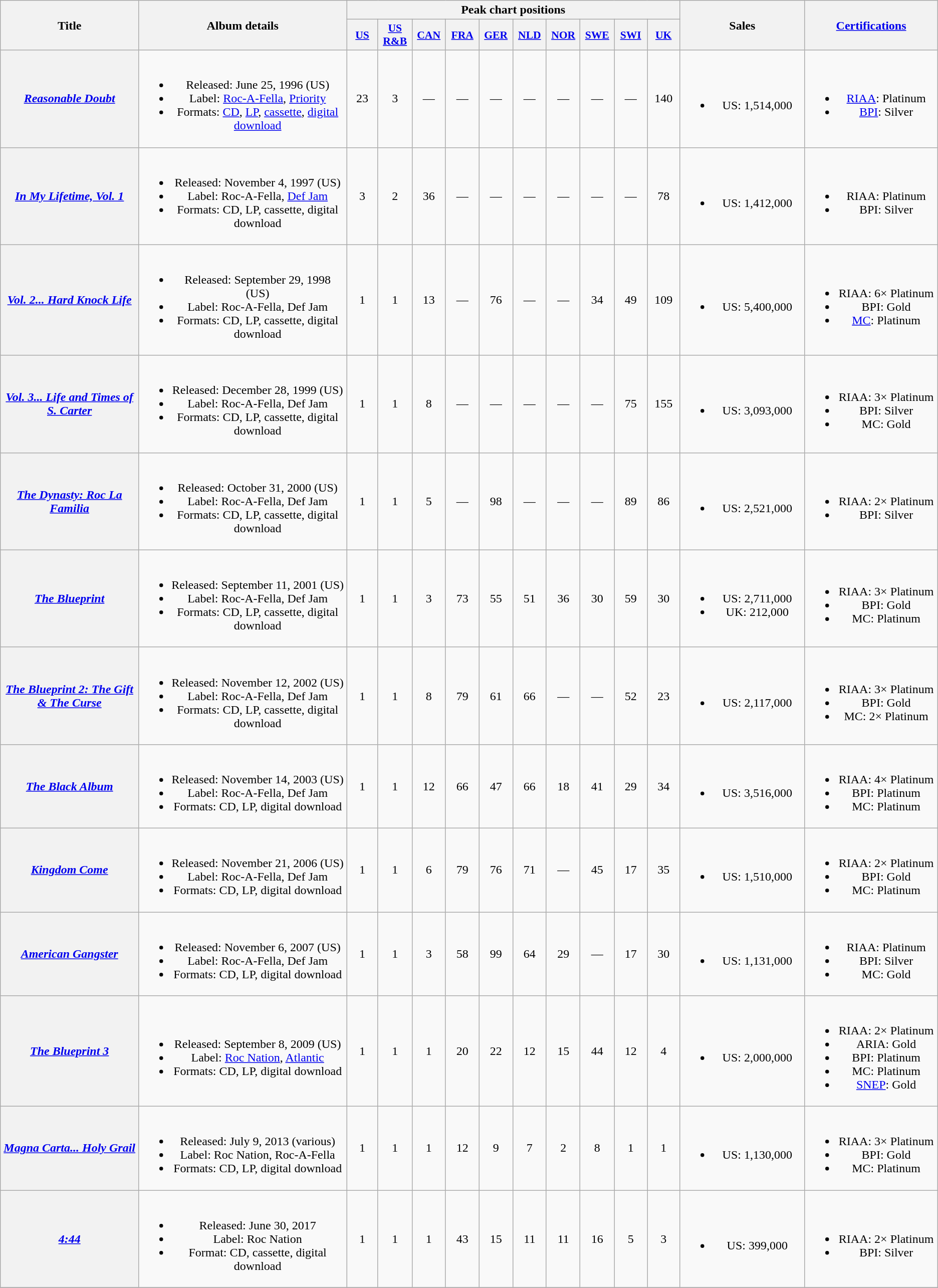<table class="wikitable plainrowheaders" style="text-align:center;">
<tr>
<th scope="col" rowspan="2" style="width:13em;">Title</th>
<th scope="col" rowspan="2" style="width:20em;">Album details</th>
<th scope="col" colspan="10">Peak chart positions</th>
<th scope="col" rowspan="2" style="width:11em;">Sales</th>
<th scope="col" rowspan="2" style="width:12em;"><a href='#'>Certifications</a></th>
</tr>
<tr>
<th scope="col" style="width:2.8em;font-size:90%;"><a href='#'>US</a><br></th>
<th scope="col" style="width:2.8em;font-size:90%;"><a href='#'>US<br>R&B</a><br></th>
<th scope="col" style="width:2.8em;font-size:90%;"><a href='#'>CAN</a><br></th>
<th scope="col" style="width:2.8em;font-size:90%;"><a href='#'>FRA</a><br></th>
<th scope="col" style="width:2.8em;font-size:90%;"><a href='#'>GER</a><br></th>
<th scope="col" style="width:2.8em;font-size:90%;"><a href='#'>NLD</a><br></th>
<th scope="col" style="width:2.8em;font-size:90%;"><a href='#'>NOR</a><br></th>
<th scope="col" style="width:2.8em;font-size:90%;"><a href='#'>SWE</a><br></th>
<th scope="col" style="width:2.8em;font-size:90%;"><a href='#'>SWI</a><br></th>
<th scope="col" style="width:2.8em;font-size:90%;"><a href='#'>UK</a><br></th>
</tr>
<tr>
<th scope="row"><em><a href='#'>Reasonable Doubt</a></em></th>
<td><br><ul><li>Released: June 25, 1996 <span>(US)</span></li><li>Label: <a href='#'>Roc-A-Fella</a>, <a href='#'>Priority</a></li><li>Formats: <a href='#'>CD</a>, <a href='#'>LP</a>, <a href='#'>cassette</a>, <a href='#'>digital download</a></li></ul></td>
<td>23</td>
<td>3</td>
<td>—</td>
<td>—</td>
<td>—</td>
<td>—</td>
<td>—</td>
<td>—</td>
<td>—</td>
<td>140</td>
<td><br><ul><li>US: 1,514,000</li></ul></td>
<td><br><ul><li><a href='#'>RIAA</a>: Platinum</li><li><a href='#'>BPI</a>: Silver</li></ul></td>
</tr>
<tr>
<th scope="row"><em><a href='#'>In My Lifetime, Vol. 1</a></em></th>
<td><br><ul><li>Released: November 4, 1997 <span>(US)</span></li><li>Label: Roc-A-Fella, <a href='#'>Def Jam</a></li><li>Formats: CD, LP, cassette, digital download</li></ul></td>
<td>3</td>
<td>2</td>
<td>36</td>
<td>—</td>
<td>—</td>
<td>—</td>
<td>—</td>
<td>—</td>
<td>—</td>
<td>78</td>
<td><br><ul><li>US: 1,412,000</li></ul></td>
<td><br><ul><li>RIAA: Platinum</li><li>BPI: Silver</li></ul></td>
</tr>
<tr>
<th scope="row"><em><a href='#'>Vol. 2... Hard Knock Life</a></em></th>
<td><br><ul><li>Released: September 29, 1998 <span>(US)</span></li><li>Label: Roc-A-Fella, Def Jam</li><li>Formats: CD, LP, cassette, digital download</li></ul></td>
<td>1</td>
<td>1</td>
<td>13</td>
<td>—</td>
<td>76</td>
<td>—</td>
<td>—</td>
<td>34</td>
<td>49</td>
<td>109</td>
<td><br><ul><li>US: 5,400,000</li></ul></td>
<td><br><ul><li>RIAA: 6× Platinum</li><li>BPI: Gold</li><li><a href='#'>MC</a>: Platinum</li></ul></td>
</tr>
<tr>
<th scope="row"><em><a href='#'>Vol. 3... Life and Times of S. Carter</a></em></th>
<td><br><ul><li>Released: December 28, 1999 <span>(US)</span></li><li>Label: Roc-A-Fella, Def Jam</li><li>Formats: CD, LP, cassette, digital download</li></ul></td>
<td>1</td>
<td>1</td>
<td>8</td>
<td>—</td>
<td>—</td>
<td>—</td>
<td>—</td>
<td>—</td>
<td>75</td>
<td>155</td>
<td><br><ul><li>US: 3,093,000</li></ul></td>
<td><br><ul><li>RIAA: 3× Platinum</li><li>BPI: Silver</li><li>MC: Gold</li></ul></td>
</tr>
<tr>
<th scope="row"><em><a href='#'>The Dynasty: Roc La Familia</a></em></th>
<td><br><ul><li>Released: October 31, 2000 <span>(US)</span></li><li>Label: Roc-A-Fella, Def Jam</li><li>Formats: CD, LP, cassette, digital download</li></ul></td>
<td>1</td>
<td>1</td>
<td>5</td>
<td>—</td>
<td>98</td>
<td>—</td>
<td>—</td>
<td>—</td>
<td>89</td>
<td>86</td>
<td><br><ul><li>US: 2,521,000</li></ul></td>
<td><br><ul><li>RIAA: 2× Platinum</li><li>BPI: Silver</li></ul></td>
</tr>
<tr>
<th scope="row"><em><a href='#'>The Blueprint</a></em></th>
<td><br><ul><li>Released: September 11, 2001 <span>(US)</span></li><li>Label: Roc-A-Fella, Def Jam</li><li>Formats: CD, LP, cassette, digital download</li></ul></td>
<td>1</td>
<td>1</td>
<td>3</td>
<td>73</td>
<td>55</td>
<td>51</td>
<td>36</td>
<td>30</td>
<td>59</td>
<td>30</td>
<td><br><ul><li>US: 2,711,000</li><li>UK: 212,000</li></ul></td>
<td><br><ul><li>RIAA: 3× Platinum</li><li>BPI: Gold</li><li>MC: Platinum</li></ul></td>
</tr>
<tr>
<th scope="row"><em><a href='#'>The Blueprint 2: The Gift & The Curse</a></em></th>
<td><br><ul><li>Released: November 12, 2002 <span>(US)</span></li><li>Label: Roc-A-Fella, Def Jam</li><li>Formats: CD, LP, cassette, digital download</li></ul></td>
<td>1</td>
<td>1</td>
<td>8</td>
<td>79</td>
<td>61</td>
<td>66</td>
<td>—</td>
<td>—</td>
<td>52</td>
<td>23</td>
<td><br><ul><li>US: 2,117,000</li></ul></td>
<td><br><ul><li>RIAA: 3× Platinum</li><li>BPI: Gold</li><li>MC: 2× Platinum</li></ul></td>
</tr>
<tr>
<th scope="row"><em><a href='#'>The Black Album</a></em></th>
<td><br><ul><li>Released: November 14, 2003 <span>(US)</span></li><li>Label: Roc-A-Fella, Def Jam</li><li>Formats: CD, LP, digital download</li></ul></td>
<td>1</td>
<td>1</td>
<td>12</td>
<td>66</td>
<td>47</td>
<td>66</td>
<td>18</td>
<td>41</td>
<td>29</td>
<td>34</td>
<td><br><ul><li>US: 3,516,000</li></ul></td>
<td><br><ul><li>RIAA: 4× Platinum</li><li>BPI: Platinum</li><li>MC: Platinum</li></ul></td>
</tr>
<tr>
<th scope="row"><em><a href='#'>Kingdom Come</a></em></th>
<td><br><ul><li>Released: November 21, 2006 <span>(US)</span></li><li>Label: Roc-A-Fella, Def Jam</li><li>Formats: CD, LP, digital download</li></ul></td>
<td>1</td>
<td>1</td>
<td>6</td>
<td>79</td>
<td>76</td>
<td>71</td>
<td>—</td>
<td>45</td>
<td>17</td>
<td>35</td>
<td><br><ul><li>US: 1,510,000</li></ul></td>
<td><br><ul><li>RIAA: 2× Platinum</li><li>BPI: Gold</li><li>MC: Platinum</li></ul></td>
</tr>
<tr>
<th scope="row"><em><a href='#'>American Gangster</a></em></th>
<td><br><ul><li>Released: November 6, 2007 <span>(US)</span></li><li>Label: Roc-A-Fella, Def Jam</li><li>Formats: CD, LP, digital download</li></ul></td>
<td>1</td>
<td>1</td>
<td>3</td>
<td>58</td>
<td>99</td>
<td>64</td>
<td>29</td>
<td>—</td>
<td>17</td>
<td>30</td>
<td><br><ul><li>US: 1,131,000</li></ul></td>
<td><br><ul><li>RIAA: Platinum</li><li>BPI: Silver</li><li>MC: Gold</li></ul></td>
</tr>
<tr>
<th scope="row"><em><a href='#'>The Blueprint 3</a></em></th>
<td><br><ul><li>Released: September 8, 2009 <span>(US)</span></li><li>Label: <a href='#'>Roc Nation</a>, <a href='#'>Atlantic</a></li><li>Formats: CD, LP, digital download</li></ul></td>
<td>1</td>
<td>1</td>
<td>1</td>
<td>20</td>
<td>22</td>
<td>12</td>
<td>15</td>
<td>44</td>
<td>12</td>
<td>4</td>
<td><br><ul><li>US: 2,000,000</li></ul></td>
<td><br><ul><li>RIAA: 2× Platinum</li><li>ARIA: Gold</li><li>BPI: Platinum</li><li>MC: Platinum</li><li><a href='#'>SNEP</a>: Gold</li></ul></td>
</tr>
<tr>
<th scope="row"><em><a href='#'>Magna Carta... Holy Grail</a></em></th>
<td><br><ul><li>Released: July 9, 2013 <span>(various)</span></li><li>Label: Roc Nation, Roc-A-Fella</li><li>Formats: CD, LP, digital download</li></ul></td>
<td>1</td>
<td>1</td>
<td>1</td>
<td>12</td>
<td>9</td>
<td>7</td>
<td>2</td>
<td>8</td>
<td>1</td>
<td>1</td>
<td><br><ul><li>US: 1,130,000</li></ul></td>
<td><br><ul><li>RIAA: 3× Platinum</li><li>BPI: Gold</li><li>MC: Platinum</li></ul></td>
</tr>
<tr>
<th scope="row"><em><a href='#'>4:44</a></em></th>
<td><br><ul><li>Released: June 30, 2017</li><li>Label: Roc Nation</li><li>Format: CD, cassette, digital download</li></ul></td>
<td>1</td>
<td>1</td>
<td>1</td>
<td>43</td>
<td>15</td>
<td>11</td>
<td>11</td>
<td>16</td>
<td>5</td>
<td>3</td>
<td><br><ul><li>US: 399,000</li></ul></td>
<td><br><ul><li>RIAA: 2× Platinum</li><li>BPI: Silver</li></ul></td>
</tr>
<tr>
</tr>
</table>
